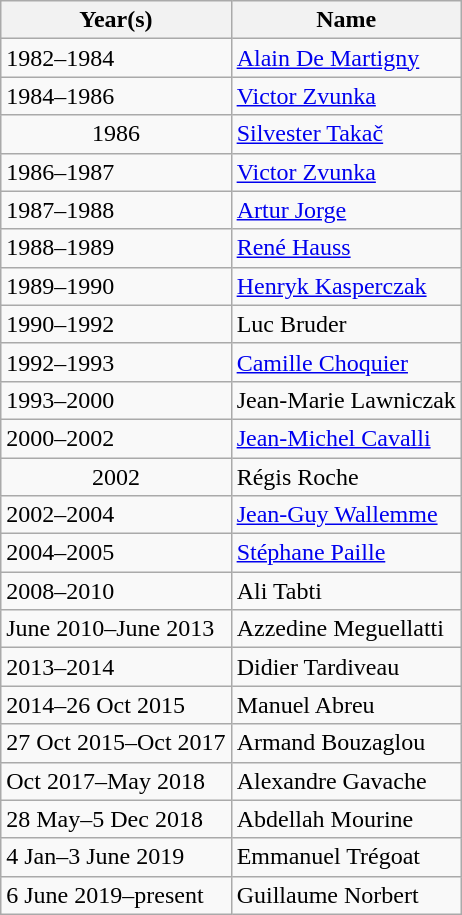<table class="wikitable">
<tr>
<th>Year(s)</th>
<th>Name</th>
</tr>
<tr>
<td>1982–1984</td>
<td><a href='#'>Alain De Martigny</a></td>
</tr>
<tr>
<td>1984–1986</td>
<td><a href='#'>Victor Zvunka</a></td>
</tr>
<tr>
<td style="text-align:center;">1986</td>
<td><a href='#'>Silvester Takač</a></td>
</tr>
<tr>
<td>1986–1987</td>
<td><a href='#'>Victor Zvunka</a></td>
</tr>
<tr>
<td>1987–1988</td>
<td><a href='#'>Artur Jorge</a></td>
</tr>
<tr>
<td>1988–1989</td>
<td><a href='#'>René Hauss</a></td>
</tr>
<tr>
<td>1989–1990</td>
<td><a href='#'>Henryk Kasperczak</a></td>
</tr>
<tr>
<td>1990–1992</td>
<td>Luc Bruder</td>
</tr>
<tr>
<td>1992–1993</td>
<td><a href='#'>Camille Choquier</a></td>
</tr>
<tr>
<td>1993–2000</td>
<td>Jean-Marie Lawniczak</td>
</tr>
<tr>
<td>2000–2002</td>
<td><a href='#'>Jean-Michel Cavalli</a></td>
</tr>
<tr>
<td style="text-align:center;">2002</td>
<td>Régis Roche</td>
</tr>
<tr>
<td>2002–2004</td>
<td><a href='#'>Jean-Guy Wallemme</a></td>
</tr>
<tr>
<td>2004–2005</td>
<td><a href='#'>Stéphane Paille</a></td>
</tr>
<tr>
<td>2008–2010</td>
<td>Ali Tabti</td>
</tr>
<tr>
<td>June 2010–June 2013</td>
<td>Azzedine Meguellatti</td>
</tr>
<tr>
<td>2013–2014</td>
<td>Didier Tardiveau</td>
</tr>
<tr>
<td>2014–26 Oct 2015</td>
<td>Manuel Abreu</td>
</tr>
<tr>
<td>27 Oct 2015–Oct 2017</td>
<td>Armand Bouzaglou</td>
</tr>
<tr>
<td>Oct 2017–May 2018</td>
<td>Alexandre Gavache</td>
</tr>
<tr>
<td>28 May–5 Dec 2018</td>
<td>Abdellah Mourine</td>
</tr>
<tr>
<td>4 Jan–3 June 2019</td>
<td>Emmanuel Trégoat</td>
</tr>
<tr>
<td>6 June 2019–present</td>
<td>Guillaume Norbert</td>
</tr>
</table>
